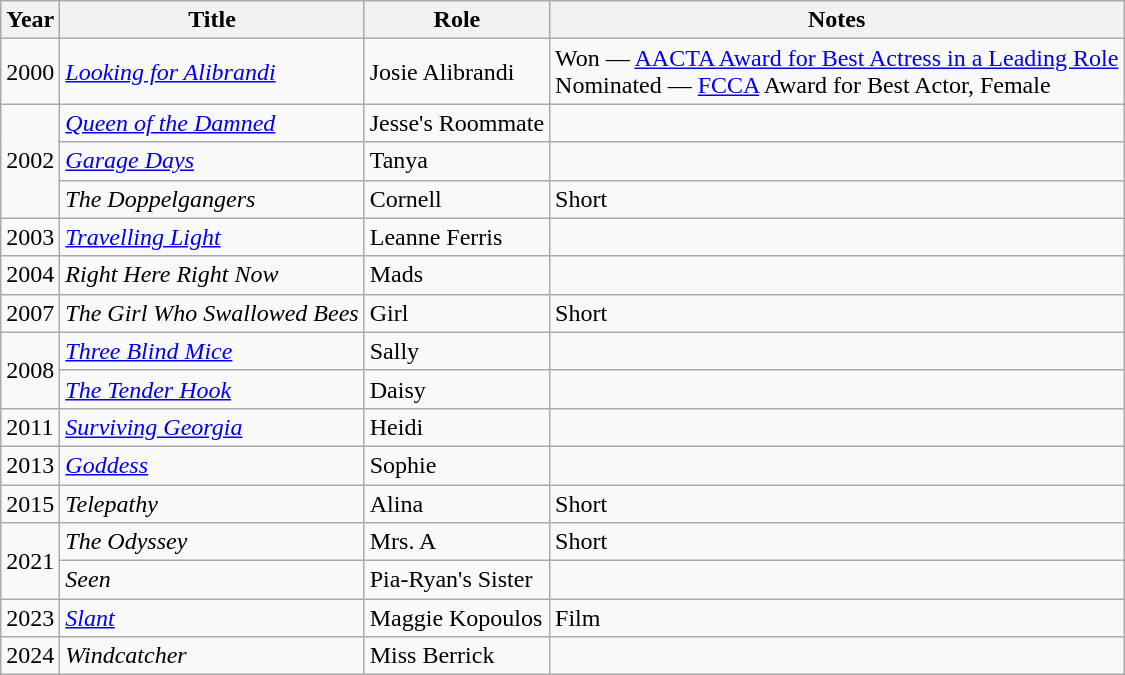<table class="wikitable sortable">
<tr>
<th>Year</th>
<th>Title</th>
<th>Role</th>
<th class="unsortable">Notes</th>
</tr>
<tr>
<td>2000</td>
<td><em><a href='#'>Looking for Alibrandi</a></em></td>
<td>Josie Alibrandi</td>
<td>Won ⁠— <a href='#'>AACTA Award for Best Actress in a Leading Role</a><br>Nominated ⁠— <a href='#'>FCCA</a> Award for Best Actor, Female</td>
</tr>
<tr>
<td rowspan="3">2002</td>
<td><em><a href='#'>Queen of the Damned</a></em></td>
<td>Jesse's Roommate</td>
<td></td>
</tr>
<tr>
<td><em><a href='#'>Garage Days</a></em></td>
<td>Tanya</td>
<td></td>
</tr>
<tr>
<td><em>The Doppelgangers</em></td>
<td>Cornell</td>
<td>Short</td>
</tr>
<tr>
<td>2003</td>
<td><em><a href='#'>Travelling Light</a></em></td>
<td>Leanne Ferris</td>
<td></td>
</tr>
<tr>
<td>2004</td>
<td><em>Right Here Right Now</em></td>
<td>Mads</td>
<td></td>
</tr>
<tr>
<td>2007</td>
<td><em>The Girl Who Swallowed Bees</em></td>
<td>Girl</td>
<td>Short</td>
</tr>
<tr>
<td rowspan="2">2008</td>
<td><em><a href='#'>Three Blind Mice</a></em></td>
<td>Sally</td>
<td></td>
</tr>
<tr>
<td><em><a href='#'>The Tender Hook</a></em></td>
<td>Daisy</td>
<td></td>
</tr>
<tr>
<td>2011</td>
<td><em><a href='#'>Surviving Georgia</a></em></td>
<td>Heidi</td>
<td></td>
</tr>
<tr>
<td>2013</td>
<td><em><a href='#'>Goddess</a></em></td>
<td>Sophie</td>
<td></td>
</tr>
<tr>
<td>2015</td>
<td><em>Telepathy</em></td>
<td>Alina</td>
<td>Short</td>
</tr>
<tr>
<td rowspan="2">2021</td>
<td><em>The Odyssey</em></td>
<td>Mrs. A</td>
<td>Short</td>
</tr>
<tr>
<td><em>Seen</em></td>
<td>Pia-Ryan's Sister</td>
<td></td>
</tr>
<tr>
<td>2023</td>
<td><a href='#'><em>Slant</em></a></td>
<td>Maggie Kopoulos</td>
<td>Film</td>
</tr>
<tr>
<td>2024</td>
<td><em>Windcatcher</em></td>
<td>Miss Berrick</td>
<td></td>
</tr>
</table>
